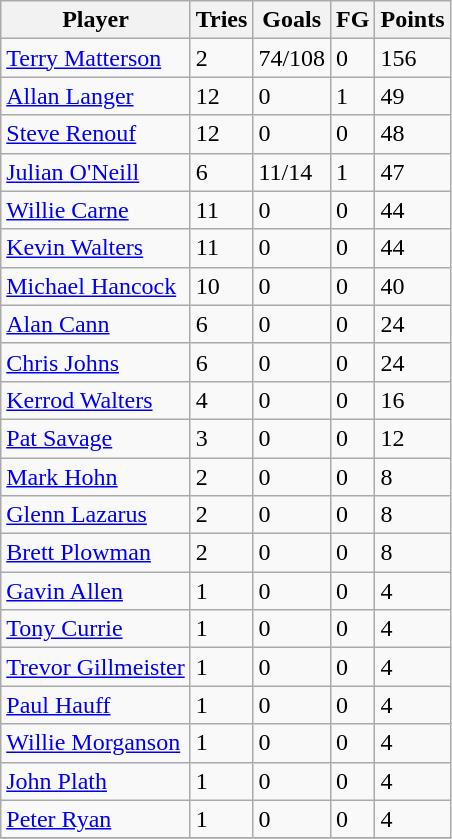<table class="wikitable">
<tr>
<th>Player</th>
<th>Tries</th>
<th>Goals</th>
<th>FG</th>
<th>Points</th>
</tr>
<tr>
<td><a href='#'>Terry Matterson</a></td>
<td>2</td>
<td>74/108</td>
<td>0</td>
<td>156</td>
</tr>
<tr>
<td><a href='#'>Allan Langer</a></td>
<td>12</td>
<td>0</td>
<td>1</td>
<td>49</td>
</tr>
<tr>
<td><a href='#'>Steve Renouf</a></td>
<td>12</td>
<td>0</td>
<td>0</td>
<td>48</td>
</tr>
<tr>
<td><a href='#'>Julian O'Neill</a></td>
<td>6</td>
<td>11/14</td>
<td>1</td>
<td>47</td>
</tr>
<tr>
<td><a href='#'>Willie Carne</a></td>
<td>11</td>
<td>0</td>
<td>0</td>
<td>44</td>
</tr>
<tr>
<td><a href='#'>Kevin Walters</a></td>
<td>11</td>
<td>0</td>
<td>0</td>
<td>44</td>
</tr>
<tr>
<td><a href='#'>Michael Hancock</a></td>
<td>10</td>
<td>0</td>
<td>0</td>
<td>40</td>
</tr>
<tr>
<td><a href='#'>Alan Cann</a></td>
<td>6</td>
<td>0</td>
<td>0</td>
<td>24</td>
</tr>
<tr>
<td><a href='#'>Chris Johns</a></td>
<td>6</td>
<td>0</td>
<td>0</td>
<td>24</td>
</tr>
<tr>
<td><a href='#'>Kerrod Walters</a></td>
<td>4</td>
<td>0</td>
<td>0</td>
<td>16</td>
</tr>
<tr>
<td><a href='#'>Pat Savage</a></td>
<td>3</td>
<td>0</td>
<td>0</td>
<td>12</td>
</tr>
<tr>
<td><a href='#'>Mark Hohn</a></td>
<td>2</td>
<td>0</td>
<td>0</td>
<td>8</td>
</tr>
<tr>
<td><a href='#'>Glenn Lazarus</a></td>
<td>2</td>
<td>0</td>
<td>0</td>
<td>8</td>
</tr>
<tr>
<td><a href='#'>Brett Plowman</a></td>
<td>2</td>
<td>0</td>
<td>0</td>
<td>8</td>
</tr>
<tr>
<td><a href='#'>Gavin Allen</a></td>
<td>1</td>
<td>0</td>
<td>0</td>
<td>4</td>
</tr>
<tr>
<td><a href='#'>Tony Currie</a></td>
<td>1</td>
<td>0</td>
<td>0</td>
<td>4</td>
</tr>
<tr>
<td><a href='#'>Trevor Gillmeister</a></td>
<td>1</td>
<td>0</td>
<td>0</td>
<td>4</td>
</tr>
<tr>
<td><a href='#'>Paul Hauff</a></td>
<td>1</td>
<td>0</td>
<td>0</td>
<td>4</td>
</tr>
<tr>
<td><a href='#'>Willie Morganson</a></td>
<td>1</td>
<td>0</td>
<td>0</td>
<td>4</td>
</tr>
<tr>
<td><a href='#'>John Plath</a></td>
<td>1</td>
<td>0</td>
<td>0</td>
<td>4</td>
</tr>
<tr>
<td><a href='#'>Peter Ryan</a></td>
<td>1</td>
<td>0</td>
<td>0</td>
<td>4</td>
</tr>
<tr>
</tr>
</table>
